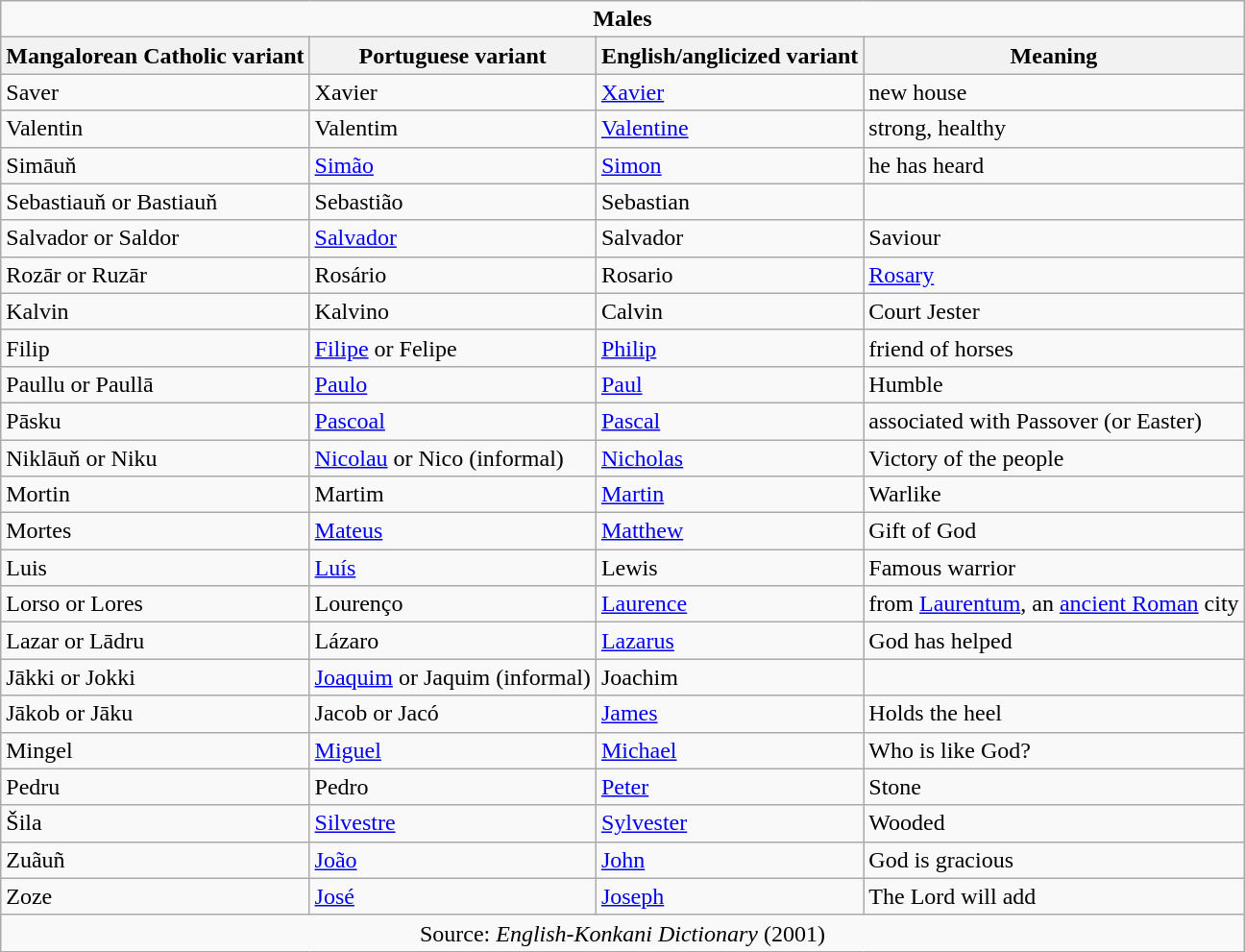<table class="wikitable">
<tr>
<td colspan=5 align="center"><strong>Males</strong></td>
</tr>
<tr>
<th>Mangalorean Catholic variant</th>
<th>Portuguese variant</th>
<th>English/anglicized variant</th>
<th>Meaning</th>
</tr>
<tr>
<td>Saver</td>
<td>Xavier</td>
<td><a href='#'>Xavier</a></td>
<td>new house</td>
</tr>
<tr>
<td>Valentin</td>
<td>Valentim</td>
<td><a href='#'>Valentine</a></td>
<td>strong, healthy</td>
</tr>
<tr>
<td>Simāuň</td>
<td><a href='#'>Simão</a></td>
<td><a href='#'>Simon</a></td>
<td>he has heard</td>
</tr>
<tr>
<td>Sebastiauň or Bastiauň</td>
<td>Sebastião</td>
<td>Sebastian</td>
<td></td>
</tr>
<tr>
<td>Salvador or Saldor</td>
<td><a href='#'>Salvador</a></td>
<td>Salvador</td>
<td>Saviour</td>
</tr>
<tr>
<td>Rozār or Ruzār</td>
<td>Rosário</td>
<td>Rosario</td>
<td><a href='#'>Rosary</a></td>
</tr>
<tr>
<td>Kalvin</td>
<td>Kalvino</td>
<td>Calvin</td>
<td>Court Jester</td>
</tr>
<tr>
<td>Filip</td>
<td><a href='#'>Filipe</a> or Felipe</td>
<td><a href='#'>Philip</a></td>
<td>friend of horses</td>
</tr>
<tr>
<td>Paullu or Paullā</td>
<td><a href='#'>Paulo</a></td>
<td><a href='#'>Paul</a></td>
<td>Humble</td>
</tr>
<tr>
<td>Pāsku</td>
<td><a href='#'>Pascoal</a></td>
<td><a href='#'>Pascal</a></td>
<td>associated with Passover (or Easter)</td>
</tr>
<tr>
<td>Niklāuň or Niku</td>
<td><a href='#'>Nicolau</a> or Nico (informal)</td>
<td><a href='#'>Nicholas</a></td>
<td>Victory of the people</td>
</tr>
<tr>
<td>Mortin</td>
<td>Martim</td>
<td><a href='#'>Martin</a></td>
<td>Warlike</td>
</tr>
<tr>
<td>Mortes</td>
<td><a href='#'>Mateus</a></td>
<td><a href='#'>Matthew</a></td>
<td>Gift of God</td>
</tr>
<tr>
<td>Luis</td>
<td><a href='#'>Luís</a></td>
<td>Lewis</td>
<td>Famous warrior</td>
</tr>
<tr>
<td>Lorso or Lores</td>
<td>Lourenço</td>
<td><a href='#'>Laurence</a></td>
<td>from <a href='#'>Laurentum</a>, an <a href='#'>ancient Roman</a> city</td>
</tr>
<tr>
<td>Lazar or Lādru</td>
<td>Lázaro</td>
<td><a href='#'>Lazarus</a></td>
<td>God has helped</td>
</tr>
<tr>
<td>Jākki or Jokki</td>
<td><a href='#'>Joaquim</a> or Jaquim (informal)</td>
<td>Joachim</td>
<td></td>
</tr>
<tr>
<td>Jākob or Jāku</td>
<td>Jacob or Jacó</td>
<td><a href='#'>James</a></td>
<td>Holds the heel</td>
</tr>
<tr>
<td>Mingel</td>
<td><a href='#'>Miguel</a></td>
<td><a href='#'>Michael</a></td>
<td>Who is like God?</td>
</tr>
<tr>
<td>Pedru</td>
<td>Pedro</td>
<td><a href='#'>Peter</a></td>
<td>Stone</td>
</tr>
<tr>
<td>Šila</td>
<td><a href='#'>Silvestre</a></td>
<td><a href='#'>Sylvester</a></td>
<td>Wooded</td>
</tr>
<tr>
<td>Zuãuñ</td>
<td><a href='#'>João</a></td>
<td><a href='#'>John</a></td>
<td>God is gracious</td>
</tr>
<tr>
<td>Zoze</td>
<td><a href='#'>José</a></td>
<td><a href='#'>Joseph</a></td>
<td>The Lord will add</td>
</tr>
<tr>
<td colspan=5 align="center">Source: <em>English-Konkani Dictionary</em> (2001)</td>
</tr>
</table>
